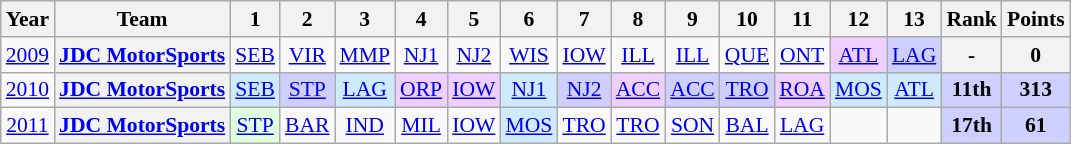<table class="wikitable" style="text-align:center; font-size:90%">
<tr>
<th>Year</th>
<th>Team</th>
<th>1</th>
<th>2</th>
<th>3</th>
<th>4</th>
<th>5</th>
<th>6</th>
<th>7</th>
<th>8</th>
<th>9</th>
<th>10</th>
<th>11</th>
<th>12</th>
<th>13</th>
<th>Rank</th>
<th>Points</th>
</tr>
<tr>
<td><a href='#'>2009</a></td>
<th><a href='#'>JDC MotorSports</a></th>
<td><a href='#'>SEB</a><br></td>
<td><a href='#'>VIR</a><br></td>
<td><a href='#'>MMP</a><br></td>
<td><a href='#'>NJ1</a><br></td>
<td><a href='#'>NJ2</a><br></td>
<td><a href='#'>WIS</a><br></td>
<td><a href='#'>IOW</a><br></td>
<td><a href='#'>ILL</a><br></td>
<td><a href='#'>ILL</a><em><br></td>
<td><a href='#'>QUE</a><br></td>
<td><a href='#'>ONT</a><br></td>
<td style="background:#EFCFFF;"><a href='#'>ATL</a><br></td>
<td style="background:#CFCFFF;"><a href='#'>LAG</a><br></td>
<th>-</th>
<th>0</th>
</tr>
<tr>
<td><a href='#'>2010</a></td>
<th><a href='#'>JDC MotorSports</a></th>
<td style="background:#CFEAFF;"><a href='#'>SEB</a><br></td>
<td style="background:#CFCFFF;"><a href='#'>STP</a><br></td>
<td style="background:#CFEAFF;"><a href='#'>LAG</a><br></td>
<td style="background:#EFCFFF;"><a href='#'>ORP</a><br></td>
<td style="background:#EFCFFF;"><a href='#'>IOW</a><br></td>
<td style="background:#CFEAFF;"><a href='#'>NJ1</a><br></td>
<td style="background:#CFCFFF;"><a href='#'>NJ2</a><br></td>
<td style="background:#EFCFFF;"><a href='#'>ACC</a><br></td>
<td style="background:#CFCFFF;"><a href='#'>ACC</a><br></td>
<td style="background:#CFCFFF;"><a href='#'>TRO</a><br></td>
<td style="background:#EFCFFF;"><a href='#'>ROA</a><br></td>
<td style="background:#CFEAFF;"><a href='#'>MOS</a><br></td>
<td style="background:#CFEAFF;"><a href='#'>ATL</a><br></td>
<th style="background:#CFCFFF;">11th</th>
<th style="background:#CFCFFF;">313</th>
</tr>
<tr>
<td><a href='#'>2011</a></td>
<th><a href='#'>JDC MotorSports</a></th>
<td style="background:#DFFFDF;"><a href='#'>STP</a><br></td>
<td><a href='#'>BAR</a><br></td>
<td><a href='#'>IND</a><br></td>
<td><a href='#'>MIL</a><br></td>
<td><a href='#'>IOW</a><br></td>
<td style="background:#CFEAFF;"><a href='#'>MOS</a><br></td>
<td><a href='#'>TRO</a><br></td>
<td><a href='#'>TRO</a><br></td>
<td><a href='#'>SON</a><br></td>
<td><a href='#'>BAL</a><br></td>
<td><a href='#'>LAG</a><br></td>
<td></td>
<td></td>
<th style="background:#CFCFFF;">17th</th>
<th style="background:#CFCFFF;">61</th>
</tr>
</table>
